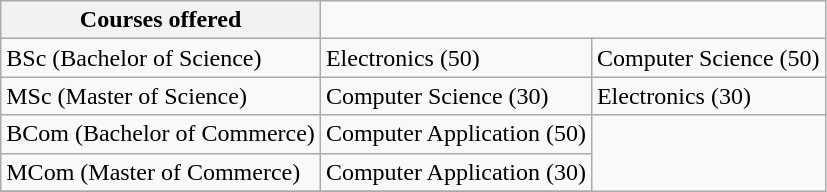<table class="wikitable">
<tr>
<th>Courses offered</th>
</tr>
<tr>
<td>BSc (Bachelor of Science)</td>
<td>Electronics (50)</td>
<td>Computer Science (50)</td>
</tr>
<tr>
<td>MSc (Master of Science)</td>
<td>Computer Science (30)</td>
<td>Electronics (30)</td>
</tr>
<tr>
<td>BCom (Bachelor of Commerce)</td>
<td>Computer Application (50)</td>
</tr>
<tr>
<td>MCom (Master of Commerce)</td>
<td>Computer Application (30)</td>
</tr>
<tr>
</tr>
</table>
